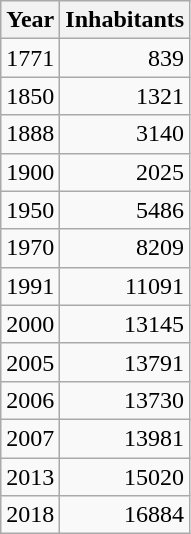<table class=wikitable>
<tr style="background:#efefef;">
<th>Year</th>
<th>Inhabitants</th>
</tr>
<tr>
<td>1771</td>
<td align="right">839</td>
</tr>
<tr>
<td>1850</td>
<td align="right">1321</td>
</tr>
<tr>
<td>1888</td>
<td align="right">3140</td>
</tr>
<tr>
<td>1900</td>
<td align="right">2025</td>
</tr>
<tr>
<td>1950</td>
<td align="right">5486</td>
</tr>
<tr>
<td>1970</td>
<td align="right">8209</td>
</tr>
<tr>
<td>1991</td>
<td align="right">11091</td>
</tr>
<tr>
<td>2000</td>
<td align="right">13145</td>
</tr>
<tr>
<td>2005</td>
<td align="right">13791</td>
</tr>
<tr>
<td>2006</td>
<td align="right">13730</td>
</tr>
<tr>
<td>2007</td>
<td align="right">13981</td>
</tr>
<tr>
<td>2013</td>
<td align="right">15020</td>
</tr>
<tr>
<td>2018</td>
<td align="right">16884</td>
</tr>
</table>
